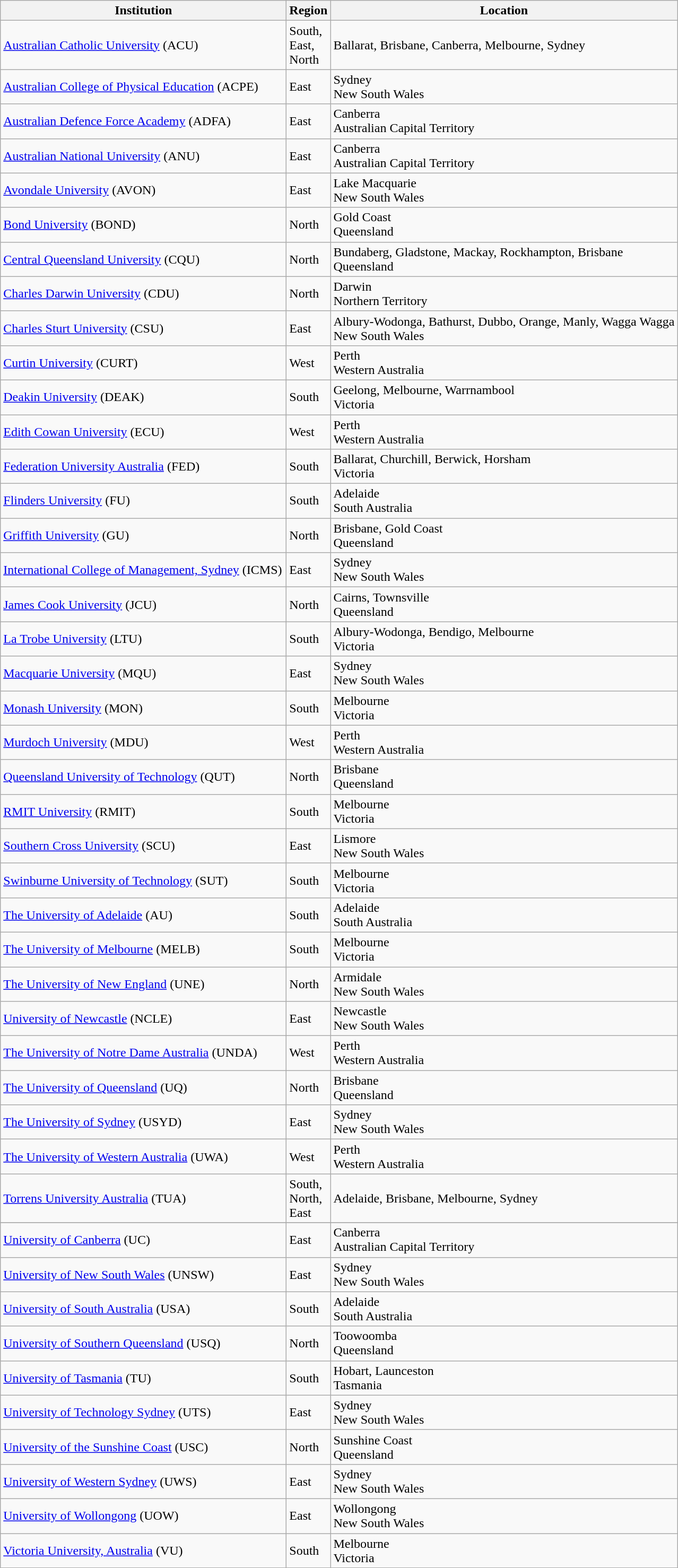<table class="wikitable">
<tr>
<th style="width:22em;">Institution</th>
<th>Region</th>
<th>Location</th>
</tr>
<tr>
<td><a href='#'>Australian Catholic University</a> (ACU)</td>
<td>South,<br>East,<br>North</td>
<td>Ballarat, Brisbane, Canberra, Melbourne, Sydney</td>
</tr>
<tr>
<td><a href='#'>Australian College of Physical Education</a> (ACPE)</td>
<td>East</td>
<td>Sydney<br>New South Wales</td>
</tr>
<tr>
<td><a href='#'>Australian Defence Force Academy</a> (ADFA)</td>
<td>East</td>
<td>Canberra<br>Australian Capital Territory</td>
</tr>
<tr>
<td><a href='#'>Australian National University</a> (ANU)</td>
<td>East</td>
<td>Canberra<br>Australian Capital Territory</td>
</tr>
<tr>
<td><a href='#'>Avondale University</a> (AVON)</td>
<td>East</td>
<td>Lake Macquarie<br>New South Wales</td>
</tr>
<tr>
<td><a href='#'>Bond University</a> (BOND)</td>
<td>North</td>
<td>Gold Coast<br>Queensland</td>
</tr>
<tr>
<td><a href='#'>Central Queensland University</a> (CQU)</td>
<td>North</td>
<td>Bundaberg, Gladstone, Mackay, Rockhampton, Brisbane<br>Queensland</td>
</tr>
<tr>
<td><a href='#'>Charles Darwin University</a> (CDU)</td>
<td>North</td>
<td>Darwin<br>Northern Territory</td>
</tr>
<tr>
<td><a href='#'>Charles Sturt University</a> (CSU)</td>
<td>East</td>
<td>Albury-Wodonga, Bathurst, Dubbo, Orange, Manly, Wagga Wagga<br>New South Wales</td>
</tr>
<tr>
<td><a href='#'>Curtin University</a> (CURT)</td>
<td>West</td>
<td>Perth<br>Western Australia</td>
</tr>
<tr>
<td><a href='#'>Deakin University</a> (DEAK)</td>
<td>South</td>
<td>Geelong, Melbourne, Warrnambool<br>Victoria</td>
</tr>
<tr>
<td><a href='#'>Edith Cowan University</a> (ECU)</td>
<td>West</td>
<td>Perth<br>Western Australia</td>
</tr>
<tr>
<td><a href='#'>Federation University Australia</a> (FED)</td>
<td>South</td>
<td>Ballarat, Churchill, Berwick, Horsham<br>Victoria</td>
</tr>
<tr>
<td><a href='#'>Flinders University</a> (FU)</td>
<td>South</td>
<td>Adelaide<br>South Australia</td>
</tr>
<tr>
<td><a href='#'>Griffith University</a> (GU)</td>
<td>North</td>
<td>Brisbane, Gold Coast<br>Queensland</td>
</tr>
<tr>
<td><a href='#'>International College of Management, Sydney</a> (ICMS)</td>
<td>East</td>
<td>Sydney<br>New South Wales</td>
</tr>
<tr>
<td><a href='#'>James Cook University</a> (JCU)</td>
<td>North</td>
<td>Cairns, Townsville<br>Queensland</td>
</tr>
<tr>
<td><a href='#'>La Trobe University</a> (LTU)</td>
<td>South</td>
<td>Albury-Wodonga, Bendigo, Melbourne<br>Victoria</td>
</tr>
<tr>
<td><a href='#'>Macquarie University</a> (MQU)</td>
<td>East</td>
<td>Sydney<br>New South Wales</td>
</tr>
<tr>
<td><a href='#'>Monash University</a> (MON)</td>
<td>South</td>
<td>Melbourne<br>Victoria</td>
</tr>
<tr>
<td><a href='#'>Murdoch University</a> (MDU)</td>
<td>West</td>
<td>Perth<br>Western Australia</td>
</tr>
<tr>
<td><a href='#'>Queensland University of Technology</a> (QUT)</td>
<td>North</td>
<td>Brisbane<br>Queensland</td>
</tr>
<tr>
<td><a href='#'>RMIT University</a> (RMIT)</td>
<td>South</td>
<td>Melbourne<br>Victoria</td>
</tr>
<tr>
<td><a href='#'>Southern Cross University</a> (SCU)</td>
<td>East</td>
<td>Lismore<br>New South Wales</td>
</tr>
<tr>
<td><a href='#'>Swinburne University of Technology</a> (SUT)</td>
<td>South</td>
<td>Melbourne<br>Victoria</td>
</tr>
<tr>
<td><a href='#'>The University of Adelaide</a> (AU)</td>
<td>South</td>
<td>Adelaide<br>South Australia</td>
</tr>
<tr>
<td><a href='#'>The University of Melbourne</a> (MELB)</td>
<td>South</td>
<td>Melbourne<br>Victoria</td>
</tr>
<tr>
<td><a href='#'>The University of New England</a> (UNE)</td>
<td>North</td>
<td>Armidale<br>New South Wales</td>
</tr>
<tr>
<td><a href='#'>University of Newcastle</a> (NCLE)</td>
<td>East</td>
<td>Newcastle<br>New South Wales</td>
</tr>
<tr>
<td><a href='#'>The University of Notre Dame Australia</a> (UNDA)</td>
<td>West</td>
<td>Perth<br>Western Australia</td>
</tr>
<tr>
<td><a href='#'>The University of Queensland</a> (UQ)</td>
<td>North</td>
<td>Brisbane<br>Queensland</td>
</tr>
<tr>
<td><a href='#'>The University of Sydney</a> (USYD)</td>
<td>East</td>
<td>Sydney<br>New South Wales</td>
</tr>
<tr>
<td><a href='#'>The University of Western Australia</a> (UWA)</td>
<td>West</td>
<td>Perth<br>Western Australia</td>
</tr>
<tr>
<td><a href='#'>Torrens University Australia</a> (TUA)</td>
<td>South,<br>North,<br>East</td>
<td>Adelaide, Brisbane, Melbourne, Sydney</td>
</tr>
<tr>
</tr>
<tr>
<td><a href='#'>University of Canberra</a> (UC)</td>
<td>East</td>
<td>Canberra<br>Australian Capital Territory</td>
</tr>
<tr>
<td><a href='#'>University of New South Wales</a> (UNSW)</td>
<td>East</td>
<td>Sydney<br>New South Wales</td>
</tr>
<tr>
<td><a href='#'>University of South Australia</a> (USA)</td>
<td>South</td>
<td>Adelaide<br>South Australia</td>
</tr>
<tr>
<td><a href='#'>University of Southern Queensland</a> (USQ)</td>
<td>North</td>
<td>Toowoomba<br>Queensland</td>
</tr>
<tr>
<td><a href='#'>University of Tasmania</a> (TU)</td>
<td>South</td>
<td>Hobart, Launceston<br>Tasmania</td>
</tr>
<tr>
<td><a href='#'>University of Technology Sydney</a> (UTS)</td>
<td>East</td>
<td>Sydney<br>New South Wales</td>
</tr>
<tr>
<td><a href='#'>University of the Sunshine Coast</a> (USC)</td>
<td>North</td>
<td>Sunshine Coast<br>Queensland</td>
</tr>
<tr>
<td><a href='#'>University of Western Sydney</a> (UWS)</td>
<td>East</td>
<td>Sydney<br>New South Wales</td>
</tr>
<tr>
<td><a href='#'>University of Wollongong</a> (UOW)</td>
<td>East</td>
<td>Wollongong<br>New South Wales</td>
</tr>
<tr>
<td><a href='#'>Victoria University, Australia</a> (VU)</td>
<td>South</td>
<td>Melbourne<br>Victoria</td>
</tr>
</table>
